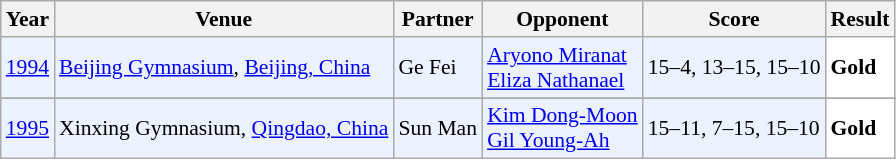<table class="sortable wikitable" style="font-size: 90%;">
<tr>
<th>Year</th>
<th>Venue</th>
<th>Partner</th>
<th>Opponent</th>
<th>Score</th>
<th>Result</th>
</tr>
<tr style="background:#ECF2FF">
<td align="center"><a href='#'>1994</a></td>
<td align="left"><a href='#'>Beijing Gymnasium</a>, <a href='#'>Beijing, China</a></td>
<td align="left"> Ge Fei</td>
<td align="left"> <a href='#'>Aryono Miranat</a> <br>  <a href='#'>Eliza Nathanael</a></td>
<td align="left">15–4, 13–15, 15–10</td>
<td style="text-align:left; background:white"> <strong>Gold</strong></td>
</tr>
<tr>
</tr>
<tr style="background:#ECF2FF">
<td align="center"><a href='#'>1995</a></td>
<td align="left">Xinxing Gymnasium, <a href='#'>Qingdao, China</a></td>
<td align="left"> Sun Man</td>
<td align="left"> <a href='#'>Kim Dong-Moon</a> <br>  <a href='#'>Gil Young-Ah</a></td>
<td align="left">15–11, 7–15, 15–10</td>
<td style="text-align:left; background:white"> <strong>Gold</strong></td>
</tr>
</table>
